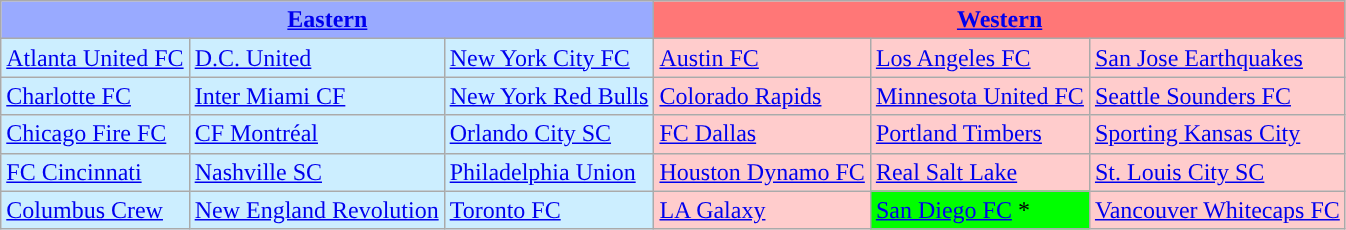<table class="wikitable">
<tr>
<th colspan=3 style="background-color: #9AF;"><a href='#'>Eastern</a></th>
<th colspan=3 style="background-color: #F77;"><a href='#'>Western</a></th>
</tr>
<tr>
<td style="background-color: #CEF;"><a href='#'>Atlanta United FC</a></td>
<td style="background-color: #CEF;"><a href='#'>D.C. United</a></td>
<td style="background-color: #CEF;"><a href='#'>New York City FC</a></td>
<td style="background-color: #FCC;"><a href='#'>Austin FC</a></td>
<td style="background-color: #FCC;"><a href='#'>Los Angeles FC</a></td>
<td style="background-color: #FCC;"><a href='#'>San Jose Earthquakes</a></td>
</tr>
<tr>
<td style="background-color: #CEF;"><a href='#'>Charlotte FC</a></td>
<td style="background-color: #CEF;"><a href='#'>Inter Miami CF</a></td>
<td style="background-color: #CEF;"><a href='#'>New York Red Bulls</a></td>
<td style="background-color: #FCC;"><a href='#'>Colorado Rapids</a></td>
<td style="background-color: #FCC;"><a href='#'>Minnesota United FC</a></td>
<td style="background-color: #FCC;"><a href='#'>Seattle Sounders FC</a></td>
</tr>
<tr>
<td style="background-color: #CEF;"><a href='#'>Chicago Fire FC</a></td>
<td style="background-color: #CEF;"><a href='#'>CF Montréal</a></td>
<td style="background-color: #CEF;"><a href='#'>Orlando City SC</a></td>
<td style="background-color: #FCC;"><a href='#'>FC Dallas</a></td>
<td style="background-color: #FCC;"><a href='#'>Portland Timbers</a></td>
<td style="background-color: #FCC;"><a href='#'>Sporting Kansas City</a></td>
</tr>
<tr>
<td style="background-color: #CEF;"><a href='#'>FC Cincinnati</a></td>
<td style="background-color: #CEF;"><a href='#'>Nashville SC</a></td>
<td style="background-color: #CEF;"><a href='#'>Philadelphia Union</a></td>
<td style="background-color: #FCC;"><a href='#'>Houston Dynamo FC</a></td>
<td style="background-color: #FCC;"><a href='#'>Real Salt Lake</a></td>
<td style="background-color: #FCC;"><a href='#'>St. Louis City SC</a></td>
</tr>
<tr>
<td style="background-color: #CEF;"><a href='#'>Columbus Crew</a></td>
<td style="background-color: #CEF;"><a href='#'>New England Revolution</a></td>
<td style="background-color: #CEF;"><a href='#'>Toronto FC</a></td>
<td style="background-color: #FCC;"><a href='#'>LA Galaxy</a></td>
<td style="background-color: #0F0;"><a href='#'>San Diego FC</a> *</td>
<td style="background-color: #FCC;"><a href='#'>Vancouver Whitecaps FC</a></td>
</tr>
</table>
